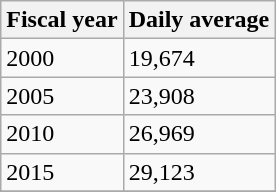<table class="wikitable">
<tr>
<th>Fiscal year</th>
<th>Daily average</th>
</tr>
<tr>
<td>2000</td>
<td>19,674</td>
</tr>
<tr>
<td>2005</td>
<td>23,908</td>
</tr>
<tr>
<td>2010</td>
<td>26,969</td>
</tr>
<tr>
<td>2015</td>
<td>29,123</td>
</tr>
<tr>
</tr>
</table>
